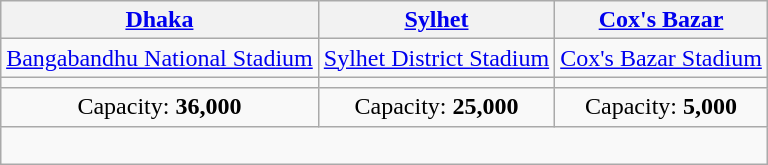<table class="wikitable" style="text-align:center;margin:1em auto;">
<tr>
<th width:"33%"><a href='#'>Dhaka</a></th>
<th width:"34%"><a href='#'>Sylhet</a></th>
<th width:"33%"><a href='#'>Cox's Bazar</a></th>
</tr>
<tr>
<td><a href='#'>Bangabandhu National Stadium</a></td>
<td><a href='#'>Sylhet District Stadium</a></td>
<td><a href='#'>Cox's Bazar Stadium</a></td>
</tr>
<tr>
<td></td>
<td></td>
<td></td>
</tr>
<tr>
<td>Capacity: <strong>36,000</strong></td>
<td>Capacity: <strong>25,000</strong></td>
<td>Capacity: <strong>5,000</strong></td>
</tr>
<tr>
<td colspan="3"><br><div></div></td>
</tr>
</table>
